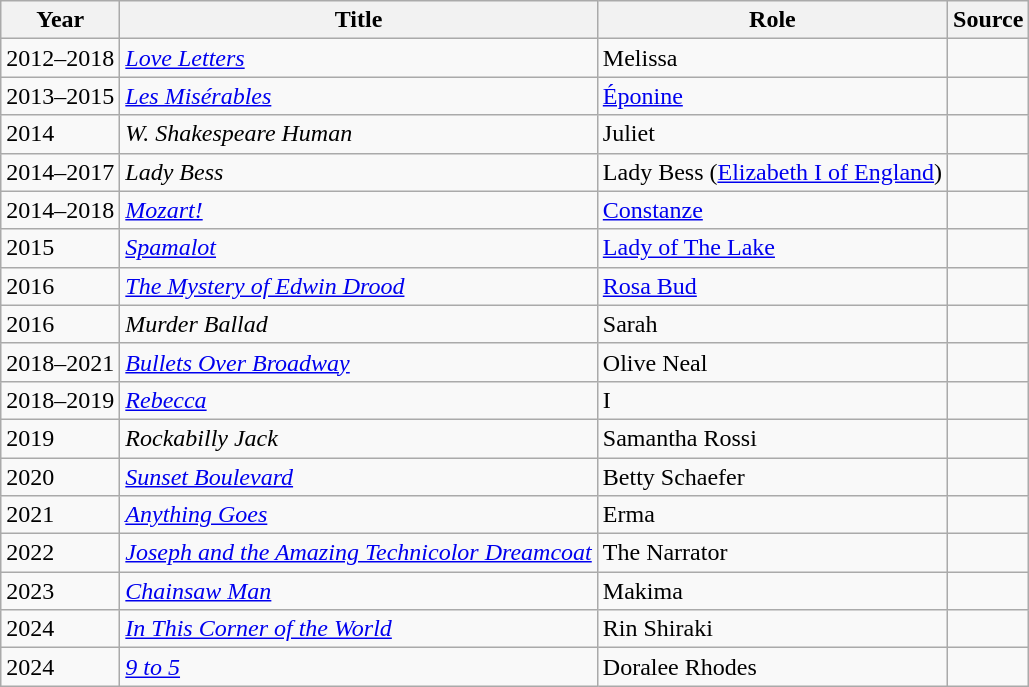<table class="wikitable sortable plainrowheaders">
<tr>
<th>Year</th>
<th>Title</th>
<th>Role</th>
<th class="unsortable">Source</th>
</tr>
<tr>
<td>2012–2018</td>
<td><em><a href='#'>Love Letters</a></em></td>
<td>Melissa</td>
<td></td>
</tr>
<tr>
<td>2013–2015</td>
<td><em><a href='#'>Les Misérables</a></em></td>
<td><a href='#'>Éponine</a></td>
<td></td>
</tr>
<tr>
<td>2014</td>
<td><em>W. Shakespeare Human</em></td>
<td>Juliet</td>
<td></td>
</tr>
<tr>
<td>2014–2017</td>
<td><em>Lady Bess</em></td>
<td>Lady Bess (<a href='#'>Elizabeth I of England</a>)</td>
<td></td>
</tr>
<tr>
<td>2014–2018</td>
<td><em><a href='#'>Mozart!</a></em></td>
<td><a href='#'>Constanze</a></td>
<td></td>
</tr>
<tr>
<td>2015</td>
<td><em><a href='#'>Spamalot</a></em></td>
<td><a href='#'>Lady of The Lake</a></td>
<td></td>
</tr>
<tr>
<td>2016</td>
<td><em><a href='#'>The Mystery of Edwin Drood</a></em></td>
<td><a href='#'>Rosa Bud</a></td>
<td></td>
</tr>
<tr>
<td>2016</td>
<td><em>Murder Ballad</em></td>
<td>Sarah</td>
<td></td>
</tr>
<tr>
<td>2018–2021</td>
<td><em><a href='#'>Bullets Over Broadway</a></em></td>
<td>Olive Neal</td>
<td></td>
</tr>
<tr>
<td>2018–2019</td>
<td><em><a href='#'>Rebecca</a></em></td>
<td>I</td>
<td></td>
</tr>
<tr>
<td>2019</td>
<td><em>Rockabilly Jack</em></td>
<td>Samantha Rossi</td>
<td></td>
</tr>
<tr>
<td>2020</td>
<td><em><a href='#'>Sunset Boulevard</a></em></td>
<td>Betty Schaefer</td>
<td></td>
</tr>
<tr>
<td>2021</td>
<td><em><a href='#'>Anything Goes</a></em></td>
<td>Erma</td>
<td></td>
</tr>
<tr>
<td>2022</td>
<td><em><a href='#'>Joseph and the Amazing Technicolor Dreamcoat</a></em></td>
<td>The Narrator</td>
<td></td>
</tr>
<tr>
<td>2023</td>
<td><em><a href='#'>Chainsaw Man</a></em></td>
<td>Makima</td>
<td></td>
</tr>
<tr>
<td>2024</td>
<td><em><a href='#'>In This Corner of the World</a></em></td>
<td>Rin Shiraki</td>
<td></td>
</tr>
<tr>
<td>2024</td>
<td><a href='#'><em>9 to 5</em></a></td>
<td>Doralee Rhodes</td>
<td></td>
</tr>
</table>
